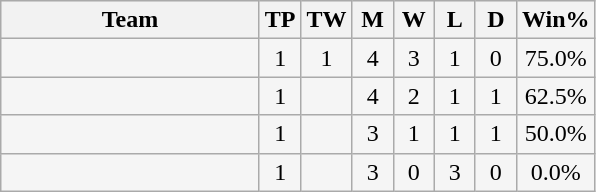<table class="wikitable sortable">
<tr align=center bgcolor=#efefef>
<th width=165>Team</th>
<th width=20>TP</th>
<th width=20>TW</th>
<th width=20>M</th>
<th width=20>W</th>
<th width=20>L</th>
<th width=20>D</th>
<th width=30>Win%</th>
</tr>
<tr align=center style="background:#f5f5f5;">
<td style="text-align:left;"></td>
<td>1</td>
<td>1</td>
<td>4</td>
<td>3</td>
<td>1</td>
<td>0</td>
<td>75.0%</td>
</tr>
<tr align=center style="background:#f5f5f5;">
<td style="text-align:left;"></td>
<td>1</td>
<td></td>
<td>4</td>
<td>2</td>
<td>1</td>
<td>1</td>
<td>62.5%</td>
</tr>
<tr align=center style="background:#f5f5f5;">
<td style="text-align:left;"></td>
<td>1</td>
<td></td>
<td>3</td>
<td>1</td>
<td>1</td>
<td>1</td>
<td>50.0%</td>
</tr>
<tr align=center style="background:#f5f5f5;">
<td style="text-align:left;"></td>
<td>1</td>
<td></td>
<td>3</td>
<td>0</td>
<td>3</td>
<td>0</td>
<td>0.0%</td>
</tr>
</table>
